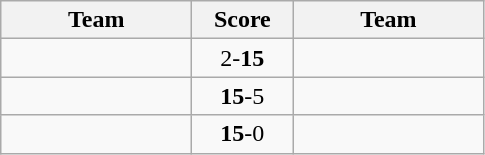<table class="wikitable" style="text-align: center;">
<tr>
<th width=120>Team</th>
<th width=60>Score</th>
<th width=120>Team</th>
</tr>
<tr>
<td align=left></td>
<td>2-<strong>15</strong></td>
<td align=left><strong></strong></td>
</tr>
<tr>
<td align=left><strong></strong></td>
<td><strong>15</strong>-5</td>
<td align=left></td>
</tr>
<tr>
<td align=left><strong></strong></td>
<td><strong>15</strong>-0</td>
<td align=left></td>
</tr>
</table>
